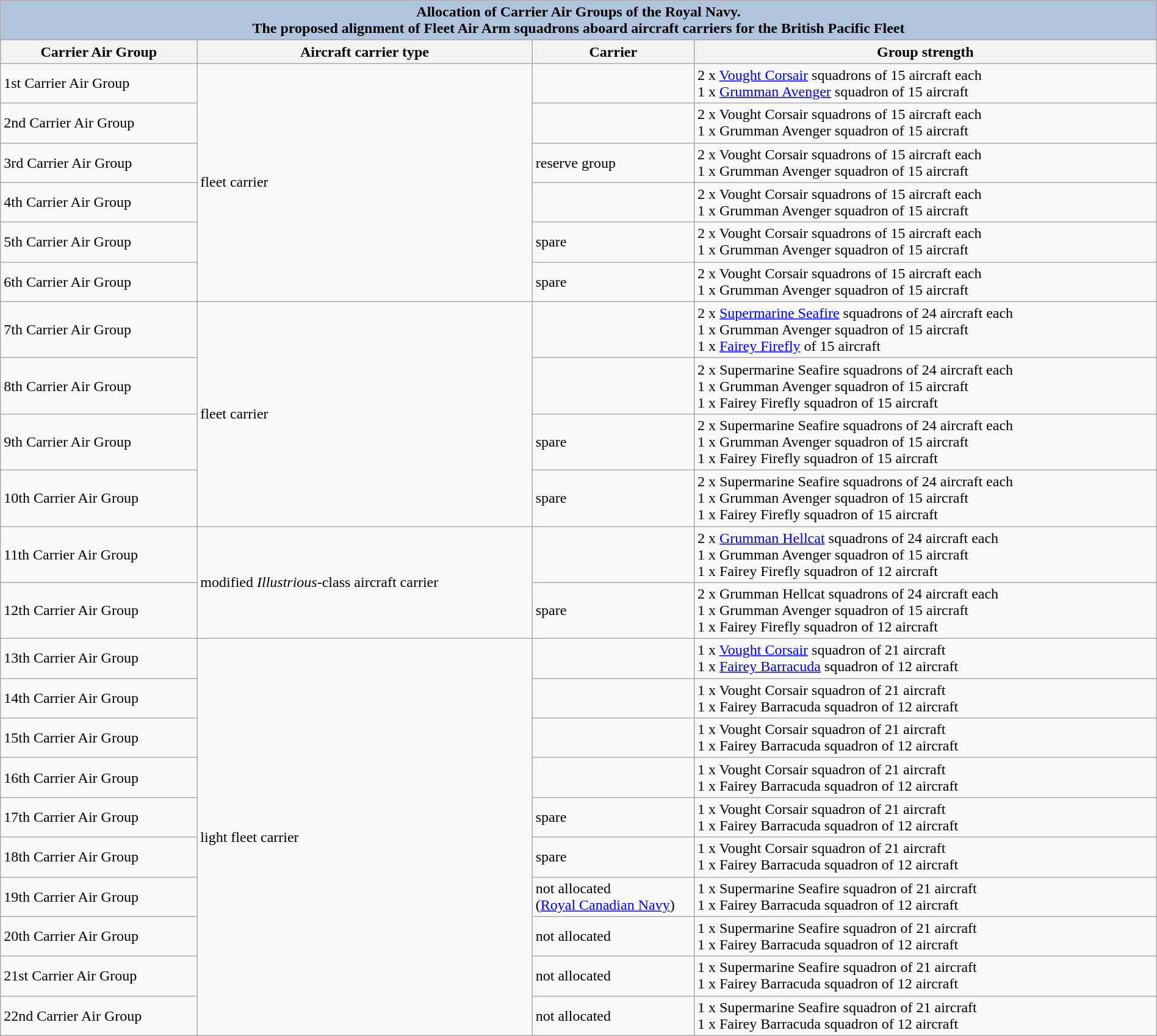<table class="wikitable" style="margin:auto; width:100%;">
<tr>
<th style="align: center; background:#B0C4DE;" colspan=5>Allocation of Carrier Air Groups of the Royal Navy.<br> The proposed alignment of Fleet Air Arm squadrons aboard aircraft carriers for the British Pacific Fleet</th>
</tr>
<tr>
<th style="text-align:center; width:17%;">Carrier Air Group</th>
<th style="text-align:center; width:29%;">Aircraft carrier type</th>
<th style="text-align:center; width:14%;">Carrier</th>
<th style="text-align:centre; width:40%;">Group strength</th>
</tr>
<tr>
<td>1st Carrier Air Group</td>
<td rowspan="6"> fleet carrier</td>
<td></td>
<td>2 x <a href='#'> Vought Corsair</a> squadrons of 15 aircraft each<br>1 x <a href='#'>Grumman Avenger</a> squadron of 15 aircraft</td>
</tr>
<tr>
<td>2nd Carrier Air Group</td>
<td></td>
<td>2 x Vought Corsair squadrons of 15 aircraft each<br>1 x Grumman Avenger squadron of 15 aircraft</td>
</tr>
<tr>
<td>3rd Carrier Air Group</td>
<td>reserve group</td>
<td>2 x Vought Corsair squadrons of 15 aircraft each<br>1 x Grumman Avenger squadron of 15 aircraft</td>
</tr>
<tr>
<td>4th Carrier Air Group</td>
<td></td>
<td>2 x Vought Corsair squadrons of 15 aircraft each<br>1 x Grumman Avenger squadron of 15 aircraft</td>
</tr>
<tr>
<td>5th Carrier Air Group</td>
<td>spare</td>
<td>2 x Vought Corsair squadrons of 15 aircraft each<br>1 x Grumman Avenger squadron of 15 aircraft</td>
</tr>
<tr>
<td>6th Carrier Air Group</td>
<td>spare</td>
<td>2 x Vought Corsair squadrons of 15 aircraft each<br>1 x Grumman Avenger squadron of 15 aircraft</td>
</tr>
<tr>
<td>7th Carrier Air Group</td>
<td rowspan="4"> fleet carrier</td>
<td></td>
<td>2 x <a href='#'>Supermarine Seafire</a> squadrons of 24 aircraft each<br>1 x Grumman Avenger squadron of 15 aircraft<br>1 x <a href='#'>Fairey Firefly</a> of 15 aircraft</td>
</tr>
<tr>
<td>8th Carrier Air Group</td>
<td></td>
<td>2 x Supermarine Seafire squadrons of 24 aircraft each<br>1 x Grumman Avenger squadron of 15 aircraft<br>1 x Fairey Firefly squadron of 15 aircraft</td>
</tr>
<tr>
<td>9th Carrier Air Group</td>
<td>spare</td>
<td>2 x Supermarine Seafire squadrons of 24 aircraft each<br>1 x Grumman Avenger squadron of 15 aircraft<br>1 x Fairey Firefly squadron of 15 aircraft</td>
</tr>
<tr>
<td>10th Carrier Air Group</td>
<td>spare</td>
<td>2 x Supermarine Seafire squadrons of 24 aircraft each<br>1 x Grumman Avenger squadron of 15 aircraft<br>1 x Fairey Firefly squadron of 15 aircraft</td>
</tr>
<tr>
<td>11th Carrier Air Group</td>
<td rowspan="2">modified <em>Illustrious</em>-class aircraft carrier</td>
<td></td>
<td>2 x <a href='#'>Grumman Hellcat</a> squadrons of 24 aircraft each<br>1 x Grumman Avenger squadron of 15 aircraft<br>1 x Fairey Firefly squadron of 12 aircraft</td>
</tr>
<tr>
<td>12th Carrier Air Group</td>
<td>spare</td>
<td>2 x Grumman Hellcat squadrons of 24 aircraft each<br>1 x Grumman Avenger squadron of 15 aircraft<br>1 x Fairey Firefly squadron of 12 aircraft</td>
</tr>
<tr>
<td>13th Carrier Air Group</td>
<td rowspan="10"> light fleet carrier</td>
<td></td>
<td>1 x <a href='#'>Vought Corsair</a> squadron of 21 aircraft<br>1 x <a href='#'>Fairey Barracuda</a> squadron of 12 aircraft</td>
</tr>
<tr>
<td>14th Carrier Air Group</td>
<td></td>
<td>1 x Vought Corsair squadron of 21 aircraft<br>1 x Fairey Barracuda squadron of 12 aircraft</td>
</tr>
<tr>
<td>15th Carrier Air Group</td>
<td></td>
<td>1 x Vought Corsair squadron of 21 aircraft<br>1 x Fairey Barracuda squadron of 12 aircraft</td>
</tr>
<tr>
<td>16th Carrier Air Group</td>
<td></td>
<td>1 x Vought Corsair squadron of 21 aircraft<br>1 x Fairey Barracuda squadron of 12 aircraft</td>
</tr>
<tr>
<td>17th Carrier Air Group</td>
<td>spare</td>
<td>1 x Vought Corsair squadron of 21 aircraft<br>1 x Fairey Barracuda squadron of 12 aircraft</td>
</tr>
<tr>
<td>18th Carrier Air Group</td>
<td>spare</td>
<td>1 x Vought Corsair squadron of 21 aircraft<br>1 x Fairey Barracuda squadron of 12 aircraft</td>
</tr>
<tr>
<td>19th Carrier Air Group</td>
<td>not allocated<br>(<a href='#'>Royal Canadian Navy</a>)</td>
<td>1 x Supermarine Seafire squadron of 21 aircraft<br>1 x Fairey Barracuda squadron of 12 aircraft</td>
</tr>
<tr>
<td>20th Carrier Air Group</td>
<td>not allocated</td>
<td>1 x Supermarine Seafire squadron of 21 aircraft<br>1 x Fairey Barracuda squadron of 12 aircraft</td>
</tr>
<tr>
<td>21st Carrier Air Group</td>
<td>not allocated</td>
<td>1 x Supermarine Seafire squadron of 21 aircraft<br>1 x Fairey Barracuda squadron of 12 aircraft</td>
</tr>
<tr>
<td>22nd Carrier Air Group</td>
<td>not allocated</td>
<td>1 x Supermarine Seafire squadron of 21 aircraft<br>1 x Fairey Barracuda squadron of 12 aircraft</td>
</tr>
</table>
